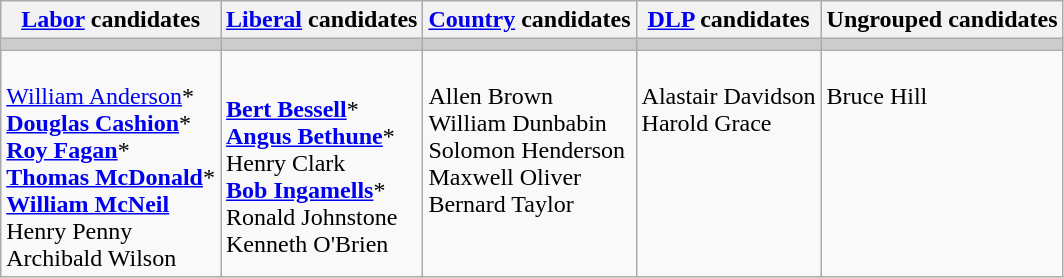<table class="wikitable">
<tr>
<th><a href='#'>Labor</a> candidates</th>
<th><a href='#'>Liberal</a> candidates</th>
<th><a href='#'>Country</a> candidates</th>
<th><a href='#'>DLP</a> candidates</th>
<th>Ungrouped candidates</th>
</tr>
<tr bgcolor="#cccccc">
<td></td>
<td></td>
<td></td>
<td></td>
<td></td>
</tr>
<tr>
<td><br><a href='#'>William Anderson</a>*<br>
<strong><a href='#'>Douglas Cashion</a></strong>*<br>
<strong><a href='#'>Roy Fagan</a></strong>*<br>
<strong><a href='#'>Thomas McDonald</a></strong>*<br>
<strong><a href='#'>William McNeil</a></strong><br>
Henry Penny<br>
Archibald Wilson</td>
<td><br><strong><a href='#'>Bert Bessell</a></strong>*<br>
<strong><a href='#'>Angus Bethune</a></strong>*<br>
Henry Clark<br>
<strong><a href='#'>Bob Ingamells</a></strong>*<br>
Ronald Johnstone<br>
Kenneth O'Brien</td>
<td valign=top><br>Allen Brown<br>
William Dunbabin<br>
Solomon Henderson<br>
Maxwell Oliver<br>
Bernard Taylor</td>
<td valign=top><br>Alastair Davidson<br>
Harold Grace</td>
<td valign=top><br>Bruce Hill</td>
</tr>
</table>
